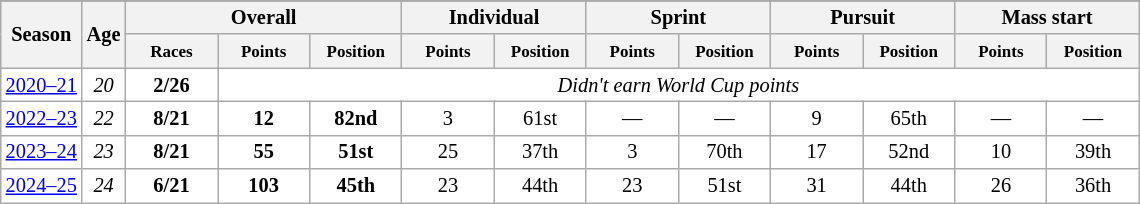<table class="wikitable" style="font-size:85%; text-align:center; border:grey solid 1px; border-collapse:collapse; background:#ffffff;">
<tr class="hintergrundfarbe5">
</tr>
<tr style="background:#efefef;">
<th colspan="1" rowspan="2" color:white; width:115px;">Season</th>
<th colspan="1" rowspan="2" color:white; width:115px;">Age</th>
<th colspan="3" color:white; width:115px;">Overall</th>
<th colspan="2" color:white; width:115px;">Individual</th>
<th colspan="2" color:white; width:115px;">Sprint</th>
<th colspan="2" color:white; width:115px;">Pursuit</th>
<th colspan="2" color:white; width:115px;">Mass start</th>
</tr>
<tr>
<th style="width:55px;"><small>Races</small></th>
<th style="width:55px;"><small>Points</small></th>
<th style="width:55px;"><small>Position</small></th>
<th style="width:55px;"><small>Points</small></th>
<th style="width:55px;"><small>Position</small></th>
<th style="width:55px;"><small>Points</small></th>
<th style="width:55px;"><small>Position</small></th>
<th style="width:55px;"><small>Points</small></th>
<th style="width:55px;"><small>Position</small></th>
<th style="width:55px;"><small>Points</small></th>
<th style="width:55px;"><small>Position</small></th>
</tr>
<tr>
<td><a href='#'>2020–21</a></td>
<td><em>20</em></td>
<td><strong>2/26</strong></td>
<td colspan=10 rowspan=1 align=center><em>Didn't earn World Cup points</em></td>
</tr>
<tr>
<td><a href='#'>2022–23</a></td>
<td><em>22</em></td>
<td><strong>8/21</strong></td>
<td><strong>12</strong></td>
<td><strong>82nd</strong></td>
<td>3</td>
<td>61st</td>
<td>—</td>
<td>—</td>
<td>9</td>
<td>65th</td>
<td>—</td>
<td>—</td>
</tr>
<tr>
<td><a href='#'>2023–24</a></td>
<td><em>23</em></td>
<td><strong>8/21</strong></td>
<td><strong>55</strong></td>
<td><strong>51st</strong></td>
<td>25</td>
<td>37th</td>
<td>3</td>
<td>70th</td>
<td>17</td>
<td>52nd</td>
<td>10</td>
<td>39th</td>
</tr>
<tr>
<td><a href='#'>2024–25</a></td>
<td><em>24</em></td>
<td><strong>6/21</strong></td>
<td><strong>103</strong></td>
<td><strong>45th</strong></td>
<td>23</td>
<td>44th</td>
<td>23</td>
<td>51st</td>
<td>31</td>
<td>44th</td>
<td>26</td>
<td>36th</td>
</tr>
</table>
